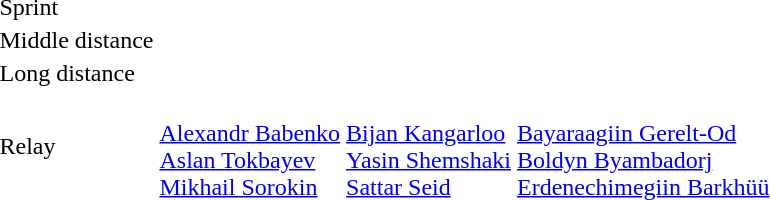<table>
<tr>
<td>Sprint<br></td>
<td></td>
<td></td>
<td></td>
</tr>
<tr>
<td>Middle distance<br></td>
<td></td>
<td></td>
<td></td>
</tr>
<tr>
<td>Long distance<br></td>
<td></td>
<td></td>
<td></td>
</tr>
<tr>
<td>Relay<br></td>
<td><br><a href='#'>Alexandr Babenko</a><br><a href='#'>Aslan Tokbayev</a><br><a href='#'>Mikhail Sorokin</a></td>
<td><br><a href='#'>Bijan Kangarloo</a><br><a href='#'>Yasin Shemshaki</a><br><a href='#'>Sattar Seid</a></td>
<td><br><a href='#'>Bayaraagiin Gerelt-Od</a><br><a href='#'>Boldyn Byambadorj</a><br><a href='#'>Erdenechimegiin Barkhüü</a></td>
</tr>
</table>
